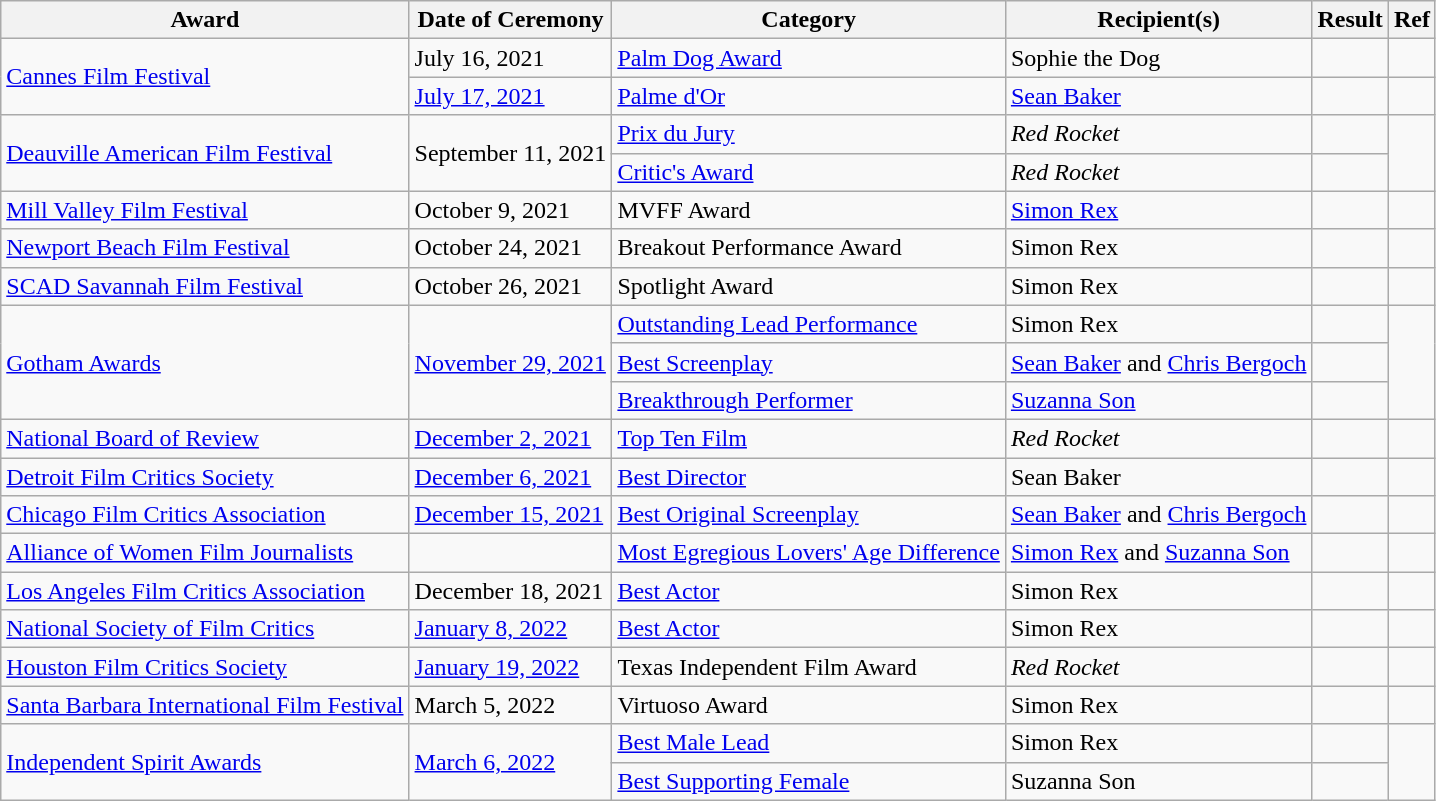<table class="wikitable plainrowheaders sortable">
<tr>
<th scope="col">Award</th>
<th scope="col">Date of Ceremony</th>
<th scope="col">Category</th>
<th scope="col">Recipient(s)</th>
<th scope="col">Result</th>
<th>Ref</th>
</tr>
<tr>
<td rowspan="2"><a href='#'>Cannes Film Festival</a></td>
<td>July 16, 2021</td>
<td><a href='#'>Palm Dog Award</a></td>
<td>Sophie the Dog</td>
<td></td>
<td></td>
</tr>
<tr>
<td><a href='#'>July 17, 2021</a></td>
<td><a href='#'>Palme d'Or</a></td>
<td><a href='#'>Sean Baker</a></td>
<td></td>
<td></td>
</tr>
<tr>
<td rowspan="2"><a href='#'>Deauville American Film Festival</a></td>
<td rowspan="2">September 11, 2021</td>
<td><a href='#'>Prix du Jury</a></td>
<td><em>Red Rocket</em></td>
<td></td>
<td rowspan="2"></td>
</tr>
<tr>
<td><a href='#'>Critic's Award</a></td>
<td><em>Red Rocket</em></td>
<td></td>
</tr>
<tr>
<td scope="row"><a href='#'>Mill Valley Film Festival</a></td>
<td>October 9, 2021</td>
<td>MVFF Award</td>
<td><a href='#'>Simon Rex</a></td>
<td></td>
<td></td>
</tr>
<tr>
<td><a href='#'>Newport Beach Film Festival</a></td>
<td>October 24, 2021</td>
<td>Breakout Performance Award</td>
<td>Simon Rex</td>
<td></td>
<td></td>
</tr>
<tr>
<td><a href='#'>SCAD Savannah Film Festival</a></td>
<td>October 26, 2021</td>
<td>Spotlight Award</td>
<td>Simon Rex</td>
<td></td>
<td></td>
</tr>
<tr>
<td rowspan="3"><a href='#'>Gotham Awards</a></td>
<td rowspan="3"><a href='#'>November 29, 2021</a></td>
<td><a href='#'>Outstanding Lead Performance</a></td>
<td>Simon Rex</td>
<td></td>
<td rowspan="3"></td>
</tr>
<tr>
<td><a href='#'>Best Screenplay</a></td>
<td><a href='#'>Sean Baker</a> and <a href='#'>Chris Bergoch</a></td>
<td></td>
</tr>
<tr>
<td><a href='#'>Breakthrough Performer</a></td>
<td><a href='#'>Suzanna Son</a></td>
<td></td>
</tr>
<tr>
<td><a href='#'>National Board of Review</a></td>
<td><a href='#'>December 2, 2021</a></td>
<td><a href='#'>Top Ten Film</a></td>
<td><em>Red Rocket</em></td>
<td></td>
<td></td>
</tr>
<tr>
<td><a href='#'>Detroit Film Critics Society</a></td>
<td><a href='#'>December 6, 2021</a></td>
<td><a href='#'>Best Director</a></td>
<td>Sean Baker</td>
<td></td>
<td></td>
</tr>
<tr>
<td><a href='#'>Chicago Film Critics Association</a></td>
<td><a href='#'>December 15, 2021</a></td>
<td><a href='#'>Best Original Screenplay</a></td>
<td><a href='#'>Sean Baker</a> and <a href='#'>Chris Bergoch</a></td>
<td></td>
<td></td>
</tr>
<tr>
<td><a href='#'>Alliance of Women Film Journalists</a></td>
<td></td>
<td><a href='#'>Most Egregious Lovers' Age Difference</a></td>
<td><a href='#'>Simon Rex</a> and <a href='#'>Suzanna Son</a></td>
<td></td>
<td></td>
</tr>
<tr>
<td><a href='#'>Los Angeles Film Critics Association</a></td>
<td>December 18, 2021</td>
<td><a href='#'>Best Actor</a></td>
<td>Simon Rex</td>
<td></td>
<td></td>
</tr>
<tr>
<td><a href='#'>National Society of Film Critics</a></td>
<td><a href='#'>January 8, 2022</a></td>
<td><a href='#'>Best Actor</a></td>
<td>Simon Rex</td>
<td></td>
<td></td>
</tr>
<tr>
<td><a href='#'>Houston Film Critics Society</a></td>
<td><a href='#'>January 19, 2022</a></td>
<td>Texas Independent Film Award</td>
<td><em>Red Rocket</em></td>
<td></td>
<td></td>
</tr>
<tr>
<td><a href='#'>Santa Barbara International Film Festival</a></td>
<td>March 5, 2022</td>
<td>Virtuoso Award</td>
<td>Simon Rex</td>
<td></td>
<td></td>
</tr>
<tr>
<td rowspan="2"><a href='#'>Independent Spirit Awards</a></td>
<td rowspan="2"><a href='#'>March 6, 2022</a></td>
<td><a href='#'>Best Male Lead</a></td>
<td>Simon Rex</td>
<td></td>
<td rowspan="2"></td>
</tr>
<tr>
<td><a href='#'>Best Supporting Female</a></td>
<td>Suzanna Son</td>
<td></td>
</tr>
</table>
